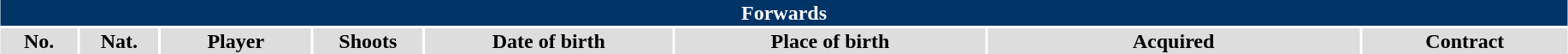<table class="toccolours" style="width:97%; clear:both; margin:1.5em auto; text-align:center;">
<tr>
<th colspan="11" style="background:#003366; color:white;">Forwards</th>
</tr>
<tr style="background:#ddd;">
<th width="5%">No.</th>
<th width="5%">Nat.</th>
<th>Player</th>
<th width="7%">Shoots</th>
<th width="16%">Date of birth</th>
<th width="20%">Place of birth</th>
<th width="24%">Acquired</th>
<td><strong>Contract</strong></td>
</tr>
</table>
